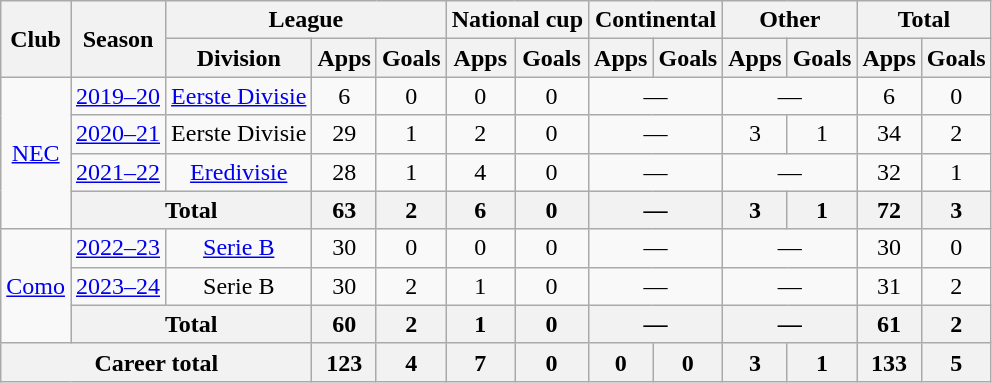<table class="wikitable" style="text-align:center">
<tr>
<th rowspan="2">Club</th>
<th rowspan="2">Season</th>
<th colspan="3">League</th>
<th colspan="2">National cup</th>
<th colspan="2">Continental</th>
<th colspan="2">Other</th>
<th colspan="2">Total</th>
</tr>
<tr>
<th>Division</th>
<th>Apps</th>
<th>Goals</th>
<th>Apps</th>
<th>Goals</th>
<th>Apps</th>
<th>Goals</th>
<th>Apps</th>
<th>Goals</th>
<th>Apps</th>
<th>Goals</th>
</tr>
<tr>
<td rowspan="4"><a href='#'>NEC</a></td>
<td><a href='#'>2019–20</a></td>
<td><a href='#'>Eerste Divisie</a></td>
<td>6</td>
<td>0</td>
<td>0</td>
<td>0</td>
<td colspan="2">—</td>
<td colspan="2">—</td>
<td>6</td>
<td>0</td>
</tr>
<tr>
<td><a href='#'>2020–21</a></td>
<td>Eerste Divisie</td>
<td>29</td>
<td>1</td>
<td>2</td>
<td>0</td>
<td colspan="2">—</td>
<td>3</td>
<td>1</td>
<td>34</td>
<td>2</td>
</tr>
<tr>
<td><a href='#'>2021–22</a></td>
<td><a href='#'>Eredivisie</a></td>
<td>28</td>
<td>1</td>
<td>4</td>
<td>0</td>
<td colspan="2">—</td>
<td colspan="2">—</td>
<td>32</td>
<td>1</td>
</tr>
<tr>
<th colspan="2">Total</th>
<th>63</th>
<th>2</th>
<th>6</th>
<th>0</th>
<th colspan="2">—</th>
<th>3</th>
<th>1</th>
<th>72</th>
<th>3</th>
</tr>
<tr>
<td rowspan="3"><a href='#'>Como</a></td>
<td><a href='#'>2022–23</a></td>
<td><a href='#'>Serie B</a></td>
<td>30</td>
<td>0</td>
<td>0</td>
<td>0</td>
<td colspan="2">—</td>
<td colspan="2">—</td>
<td>30</td>
<td>0</td>
</tr>
<tr>
<td><a href='#'>2023–24</a></td>
<td>Serie B</td>
<td>30</td>
<td>2</td>
<td>1</td>
<td>0</td>
<td colspan="2">—</td>
<td colspan="2">—</td>
<td>31</td>
<td>2</td>
</tr>
<tr>
<th colspan="2">Total</th>
<th>60</th>
<th>2</th>
<th>1</th>
<th>0</th>
<th colspan="2">—</th>
<th colspan="2">—</th>
<th>61</th>
<th>2</th>
</tr>
<tr>
<th colspan="3">Career total</th>
<th>123</th>
<th>4</th>
<th>7</th>
<th>0</th>
<th>0</th>
<th>0</th>
<th>3</th>
<th>1</th>
<th>133</th>
<th>5</th>
</tr>
</table>
